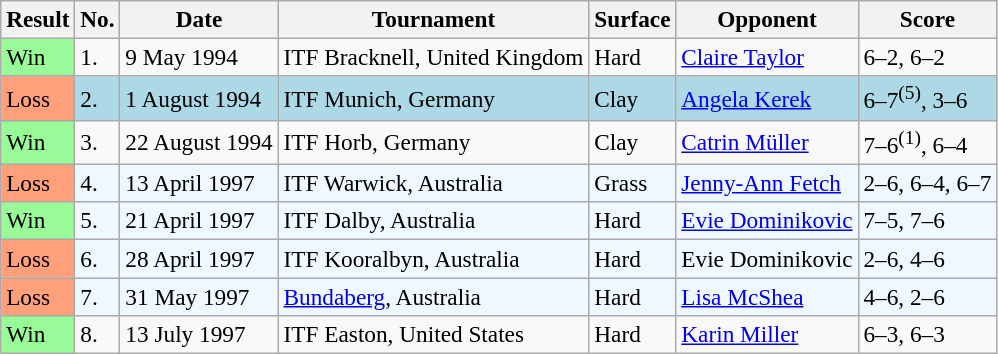<table class="sortable wikitable" style="font-size:97%;">
<tr>
<th>Result</th>
<th>No.</th>
<th>Date</th>
<th>Tournament</th>
<th>Surface</th>
<th>Opponent</th>
<th>Score</th>
</tr>
<tr>
<td style="background:#98fb98;">Win</td>
<td>1.</td>
<td>9 May 1994</td>
<td>ITF Bracknell, United Kingdom</td>
<td>Hard</td>
<td> <a href='#'>Claire Taylor</a></td>
<td>6–2, 6–2</td>
</tr>
<tr style="background:lightblue;">
<td style="background:#ffa07a;">Loss</td>
<td>2.</td>
<td>1 August 1994</td>
<td>ITF Munich, Germany</td>
<td>Clay</td>
<td> <a href='#'>Angela Kerek</a></td>
<td>6–7<sup>(5)</sup>, 3–6</td>
</tr>
<tr>
<td style="background:#98fb98;">Win</td>
<td>3.</td>
<td>22 August 1994</td>
<td>ITF Horb, Germany</td>
<td>Clay</td>
<td> <a href='#'>Catrin Müller</a></td>
<td>7–6<sup>(1)</sup>, 6–4</td>
</tr>
<tr bgcolor=f0f8ff>
<td style="background:#ffa07a;">Loss</td>
<td>4.</td>
<td>13 April 1997</td>
<td>ITF Warwick, Australia</td>
<td>Grass</td>
<td> <a href='#'>Jenny-Ann Fetch</a></td>
<td>2–6, 6–4, 6–7</td>
</tr>
<tr style="background:#f0f8ff;">
<td style="background:#98fb98;">Win</td>
<td>5.</td>
<td>21 April 1997</td>
<td>ITF Dalby, Australia</td>
<td>Hard</td>
<td> <a href='#'>Evie Dominikovic</a></td>
<td>7–5, 7–6</td>
</tr>
<tr style="background:#f0f8ff;">
<td style="background:#ffa07a;">Loss</td>
<td>6.</td>
<td>28 April 1997</td>
<td>ITF Kooralbyn, Australia</td>
<td>Hard</td>
<td> Evie Dominikovic</td>
<td>2–6, 4–6</td>
</tr>
<tr style="background:#f0f8ff;">
<td style="background:#ffa07a;">Loss</td>
<td>7.</td>
<td>31 May 1997</td>
<td><a href='#'>Bundaberg</a>, Australia</td>
<td>Hard</td>
<td> <a href='#'>Lisa McShea</a></td>
<td>4–6, 2–6</td>
</tr>
<tr>
<td style="background:#98fb98;">Win</td>
<td>8.</td>
<td>13 July 1997</td>
<td>ITF Easton, United States</td>
<td>Hard</td>
<td> <a href='#'>Karin Miller</a></td>
<td>6–3, 6–3</td>
</tr>
</table>
